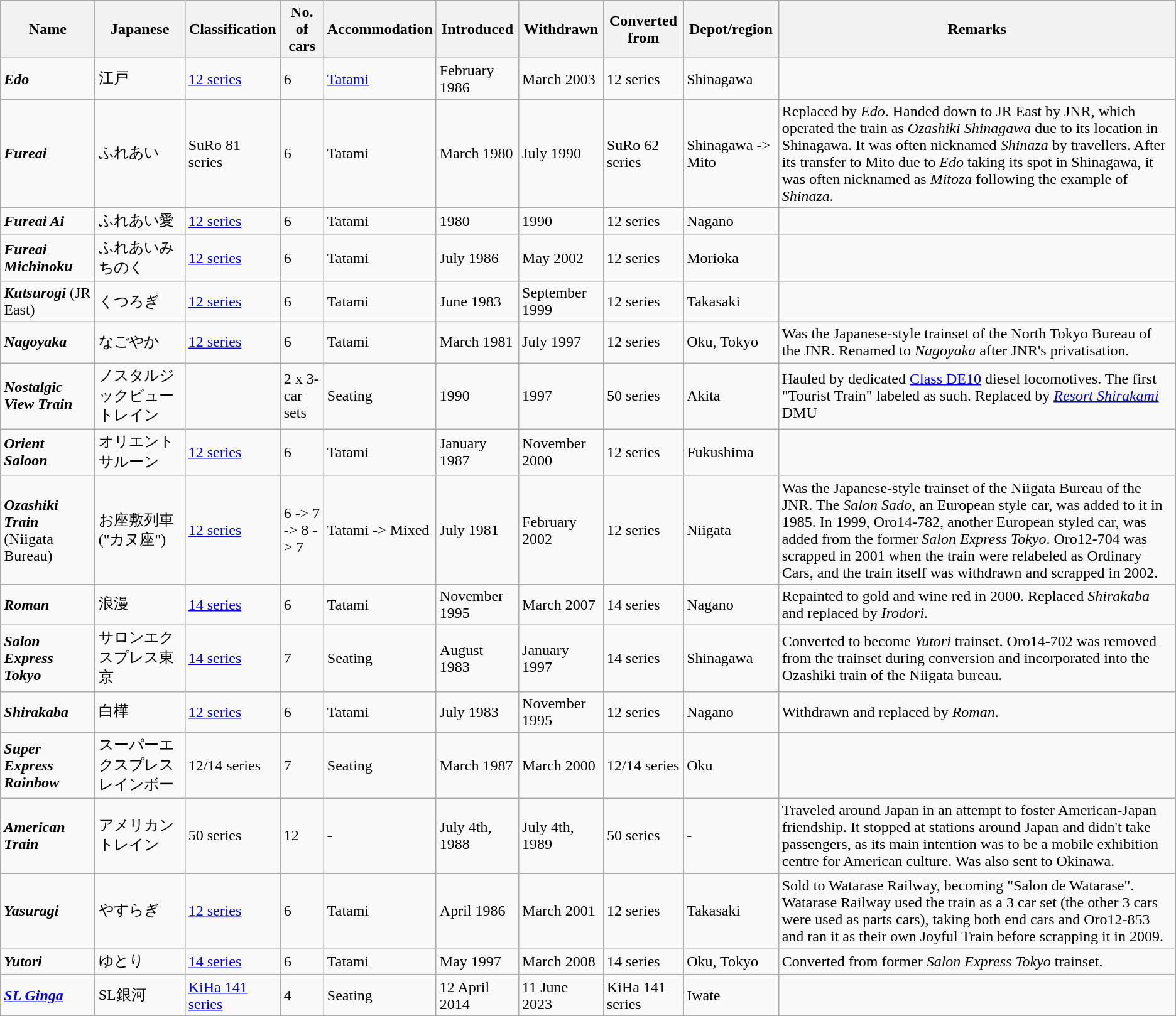<table class="wikitable">
<tr>
<th>Name</th>
<th>Japanese</th>
<th>Classification</th>
<th>No. of cars</th>
<th>Accommodation</th>
<th>Introduced</th>
<th>Withdrawn</th>
<th>Converted from</th>
<th>Depot/region</th>
<th>Remarks</th>
</tr>
<tr>
<td><strong><em>Edo</em></strong></td>
<td>江戸</td>
<td><a href='#'>12 series</a></td>
<td>6</td>
<td><a href='#'>Tatami</a></td>
<td>February 1986</td>
<td>March 2003</td>
<td>12 series</td>
<td>Shinagawa</td>
<td></td>
</tr>
<tr>
<td><strong><em>Fureai</em></strong></td>
<td>ふれあい</td>
<td>SuRo 81 series</td>
<td>6</td>
<td>Tatami</td>
<td>March 1980</td>
<td>July 1990</td>
<td>SuRo 62 series</td>
<td>Shinagawa -> Mito</td>
<td>Replaced by <em>Edo</em>. Handed down to JR East by JNR, which operated the train as <em>Ozashiki Shinagawa</em> due to its location in Shinagawa. It was often nicknamed <em>Shinaza</em> by travellers. After its transfer to Mito due to <em>Edo</em> taking its spot in Shinagawa, it was often nicknamed as <em>Mitoza</em> following the example of <em>Shinaza</em>.</td>
</tr>
<tr>
<td><strong><em>Fureai Ai</em></strong></td>
<td>ふれあい愛</td>
<td><a href='#'>12 series</a></td>
<td>6</td>
<td>Tatami</td>
<td>1980</td>
<td>1990</td>
<td>12 series</td>
<td>Nagano</td>
<td></td>
</tr>
<tr>
<td><strong><em>Fureai Michinoku</em></strong></td>
<td>ふれあいみちのく</td>
<td><a href='#'>12 series</a></td>
<td>6</td>
<td>Tatami</td>
<td>July 1986</td>
<td>May 2002</td>
<td>12 series</td>
<td>Morioka</td>
<td></td>
</tr>
<tr>
<td><strong><em>Kutsurogi</em></strong> (JR East)</td>
<td>くつろぎ</td>
<td><a href='#'>12 series</a></td>
<td>6</td>
<td>Tatami</td>
<td>June 1983</td>
<td>September 1999</td>
<td>12 series</td>
<td>Takasaki</td>
<td></td>
</tr>
<tr>
<td><strong><em>Nagoyaka</em></strong></td>
<td>なごやか</td>
<td><a href='#'>12 series</a></td>
<td>6</td>
<td>Tatami</td>
<td>March 1981</td>
<td>July 1997</td>
<td>12 series</td>
<td>Oku, Tokyo</td>
<td>Was the Japanese-style trainset of the North Tokyo Bureau of the JNR. Renamed to <em>Nagoyaka</em> after JNR's privatisation.</td>
</tr>
<tr>
<td><strong><em>Nostalgic View Train</em></strong></td>
<td>ノスタルジックビュートレイン</td>
<td></td>
<td>2 x 3-car sets</td>
<td>Seating</td>
<td>1990</td>
<td>1997</td>
<td>50 series</td>
<td>Akita</td>
<td>Hauled by dedicated <a href='#'>Class DE10</a> diesel locomotives. The first "Tourist Train" labeled as such. Replaced by <em><a href='#'>Resort Shirakami</a></em> DMU</td>
</tr>
<tr>
<td><strong><em>Orient Saloon</em></strong></td>
<td>オリエントサルーン</td>
<td><a href='#'>12 series</a></td>
<td>6</td>
<td>Tatami</td>
<td>January 1987</td>
<td>November 2000</td>
<td>12 series</td>
<td>Fukushima</td>
<td></td>
</tr>
<tr>
<td><strong><em>Ozashiki Train</em></strong> (Niigata Bureau)</td>
<td>お座敷列車 ("カヌ座")</td>
<td><a href='#'>12 series</a></td>
<td>6 -> 7 -> 8 -> 7</td>
<td>Tatami -> Mixed</td>
<td>July 1981</td>
<td>February 2002</td>
<td>12 series</td>
<td>Niigata</td>
<td>Was the Japanese-style trainset of the Niigata Bureau of the JNR. The <em>Salon Sado</em>, an European style car, was added to it in 1985. In 1999, Oro14-782, another European styled car, was added from the former <em>Salon Express Tokyo</em>. Oro12-704 was scrapped in 2001 when the train were relabeled as Ordinary Cars, and the train itself was withdrawn and scrapped in 2002.</td>
</tr>
<tr>
<td><strong><em>Roman</em></strong></td>
<td>浪漫</td>
<td><a href='#'>14 series</a></td>
<td>6</td>
<td>Tatami</td>
<td>November 1995</td>
<td>March 2007</td>
<td>14 series</td>
<td>Nagano</td>
<td>Repainted to gold and wine red in 2000. Replaced <em>Shirakaba</em> and replaced by <em>Irodori</em>.</td>
</tr>
<tr>
<td><strong><em>Salon Express Tokyo</em></strong></td>
<td>サロンエクスプレス東京</td>
<td><a href='#'>14 series</a></td>
<td>7</td>
<td>Seating</td>
<td>August 1983</td>
<td>January 1997</td>
<td>14 series</td>
<td>Shinagawa</td>
<td>Converted to become <em>Yutori</em> trainset. Oro14-702 was removed from the trainset during conversion and incorporated into the Ozashiki train of the Niigata bureau.</td>
</tr>
<tr>
<td><strong><em>Shirakaba</em></strong></td>
<td>白樺</td>
<td><a href='#'>12 series</a></td>
<td>6</td>
<td>Tatami</td>
<td>July 1983</td>
<td>November 1995</td>
<td>12 series</td>
<td>Nagano</td>
<td>Withdrawn and replaced by <em>Roman</em>.</td>
</tr>
<tr>
<td><strong><em>Super Express Rainbow</em></strong></td>
<td>スーパーエクスプレスレインボー</td>
<td>12/14 series</td>
<td>7</td>
<td>Seating</td>
<td>March 1987</td>
<td>March 2000</td>
<td>12/14 series</td>
<td>Oku</td>
<td></td>
</tr>
<tr>
<td><strong><em>American Train</em></strong></td>
<td>アメリカントレイン</td>
<td>50 series</td>
<td>12</td>
<td>-</td>
<td>July 4th, 1988</td>
<td>July 4th, 1989</td>
<td>50 series</td>
<td>-</td>
<td>Traveled around Japan in an attempt to foster American-Japan friendship. It stopped at stations around Japan and didn't take passengers, as its main intention was to be a mobile exhibition centre for American culture. Was also sent to Okinawa.</td>
</tr>
<tr>
<td><strong><em>Yasuragi</em></strong></td>
<td>やすらぎ</td>
<td><a href='#'>12 series</a></td>
<td>6</td>
<td>Tatami</td>
<td>April 1986</td>
<td>March 2001</td>
<td>12 series</td>
<td>Takasaki</td>
<td>Sold to Watarase Railway, becoming "Salon de Watarase". Watarase Railway used the train as a 3 car set (the other 3 cars were used as parts cars), taking both end cars and Oro12-853 and ran it as their own Joyful Train before scrapping it in 2009.</td>
</tr>
<tr>
<td><strong><em>Yutori</em></strong></td>
<td>ゆとり</td>
<td><a href='#'>14 series</a></td>
<td>6</td>
<td>Tatami</td>
<td>May 1997</td>
<td>March 2008</td>
<td>14 series</td>
<td>Oku, Tokyo</td>
<td>Converted from former <em>Salon Express Tokyo</em> trainset.</td>
</tr>
<tr>
<td><strong><em><a href='#'>SL Ginga</a></em></strong></td>
<td>SL銀河</td>
<td><a href='#'>KiHa 141 series</a></td>
<td>4</td>
<td>Seating</td>
<td>12 April 2014</td>
<td>11 June 2023</td>
<td>KiHa 141 series</td>
<td>Iwate</td>
<td></td>
</tr>
</table>
